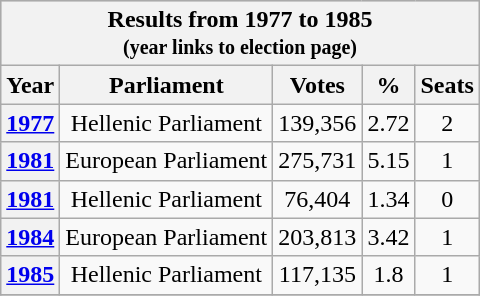<table class="wikitable" style="text-align:center;">
<tr style="background-color:#C9C9C9">
<th colspan="9">Results from 1977 to 1985<br><small>(year links to election page)</small></th>
</tr>
<tr>
<th>Year</th>
<th>Parliament</th>
<th>Votes</th>
<th>%</th>
<th>Seats</th>
</tr>
<tr>
<th><a href='#'>1977</a></th>
<td>Hellenic Parliament</td>
<td>139,356</td>
<td>2.72</td>
<td>2</td>
</tr>
<tr>
<th><a href='#'>1981</a></th>
<td>European Parliament</td>
<td>275,731</td>
<td>5.15</td>
<td>1</td>
</tr>
<tr>
<th><a href='#'>1981</a></th>
<td>Hellenic Parliament</td>
<td>76,404</td>
<td>1.34</td>
<td>0</td>
</tr>
<tr>
<th><a href='#'>1984</a></th>
<td>European Parliament</td>
<td>203,813</td>
<td>3.42</td>
<td>1</td>
</tr>
<tr>
<th><a href='#'>1985</a></th>
<td>Hellenic Parliament</td>
<td>117,135</td>
<td>1.8</td>
<td>1</td>
</tr>
<tr>
</tr>
</table>
